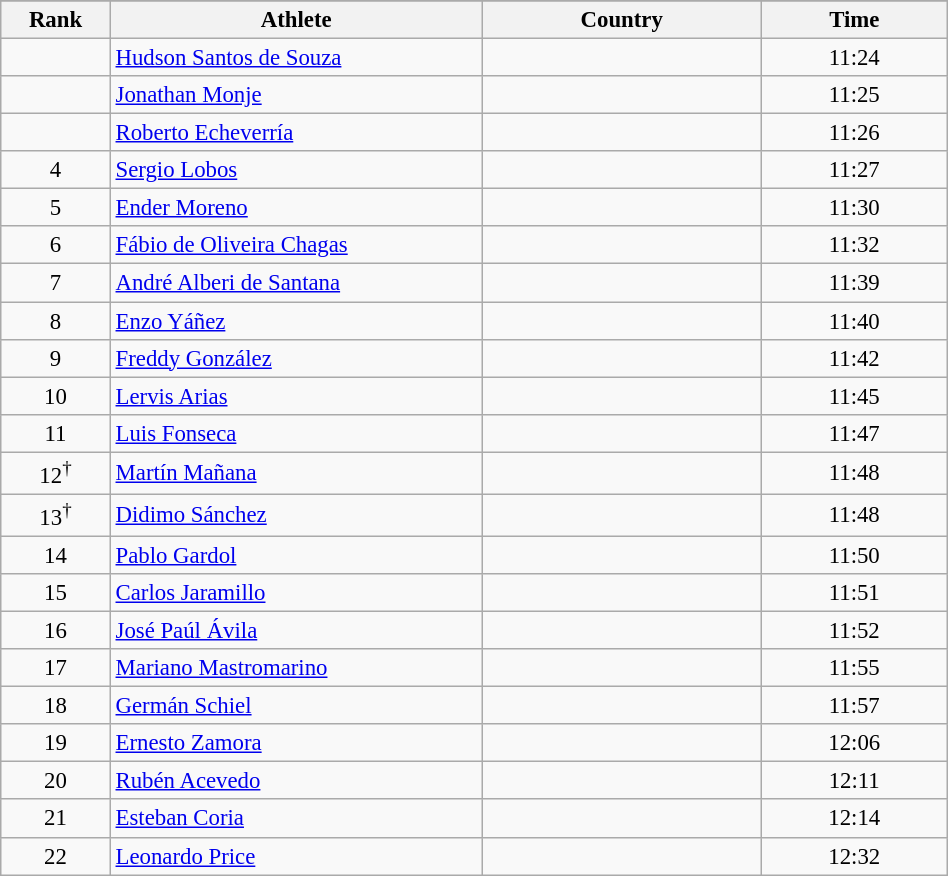<table class="wikitable sortable" style=" text-align:center; font-size:95%;" width="50%">
<tr>
</tr>
<tr>
<th width=5%>Rank</th>
<th width=20%>Athlete</th>
<th width=15%>Country</th>
<th width=10%>Time</th>
</tr>
<tr>
<td align=center></td>
<td align=left><a href='#'>Hudson Santos de Souza</a></td>
<td align=left></td>
<td>11:24</td>
</tr>
<tr>
<td align=center></td>
<td align=left><a href='#'>Jonathan Monje</a></td>
<td align=left></td>
<td>11:25</td>
</tr>
<tr>
<td align=center></td>
<td align=left><a href='#'>Roberto Echeverría</a></td>
<td align=left></td>
<td>11:26</td>
</tr>
<tr>
<td align=center>4</td>
<td align=left><a href='#'>Sergio Lobos</a></td>
<td align=left></td>
<td>11:27</td>
</tr>
<tr>
<td align=center>5</td>
<td align=left><a href='#'>Ender Moreno</a></td>
<td align=left></td>
<td>11:30</td>
</tr>
<tr>
<td align=center>6</td>
<td align=left><a href='#'>Fábio de Oliveira Chagas</a></td>
<td align=left></td>
<td>11:32</td>
</tr>
<tr>
<td align=center>7</td>
<td align=left><a href='#'>André Alberi de Santana</a></td>
<td align=left></td>
<td>11:39</td>
</tr>
<tr>
<td align=center>8</td>
<td align=left><a href='#'>Enzo Yáñez</a></td>
<td align=left></td>
<td>11:40</td>
</tr>
<tr>
<td align=center>9</td>
<td align=left><a href='#'>Freddy González</a></td>
<td align=left></td>
<td>11:42</td>
</tr>
<tr>
<td align=center>10</td>
<td align=left><a href='#'>Lervis Arias</a></td>
<td align=left></td>
<td>11:45</td>
</tr>
<tr>
<td align=center>11</td>
<td align=left><a href='#'>Luis Fonseca</a></td>
<td align=left></td>
<td>11:47</td>
</tr>
<tr>
<td align=center>12<sup>†</sup></td>
<td align=left><a href='#'>Martín Mañana</a></td>
<td align=left></td>
<td>11:48</td>
</tr>
<tr>
<td align=center>13<sup>†</sup></td>
<td align=left><a href='#'>Didimo Sánchez</a></td>
<td align=left></td>
<td>11:48</td>
</tr>
<tr>
<td align=center>14</td>
<td align=left><a href='#'>Pablo Gardol</a></td>
<td align=left></td>
<td>11:50</td>
</tr>
<tr>
<td align=center>15</td>
<td align=left><a href='#'>Carlos Jaramillo</a></td>
<td align=left></td>
<td>11:51</td>
</tr>
<tr>
<td align=center>16</td>
<td align=left><a href='#'>José Paúl Ávila</a></td>
<td align=left></td>
<td>11:52</td>
</tr>
<tr>
<td align=center>17</td>
<td align=left><a href='#'>Mariano Mastromarino</a></td>
<td align=left></td>
<td>11:55</td>
</tr>
<tr>
<td align=center>18</td>
<td align=left><a href='#'>Germán Schiel</a></td>
<td align=left></td>
<td>11:57</td>
</tr>
<tr>
<td align=center>19</td>
<td align=left><a href='#'>Ernesto Zamora</a></td>
<td align=left></td>
<td>12:06</td>
</tr>
<tr>
<td align=center>20</td>
<td align=left><a href='#'>Rubén Acevedo</a></td>
<td align=left></td>
<td>12:11</td>
</tr>
<tr>
<td align=center>21</td>
<td align=left><a href='#'>Esteban Coria</a></td>
<td align=left></td>
<td>12:14</td>
</tr>
<tr>
<td align=center>22</td>
<td align=left><a href='#'>Leonardo Price</a></td>
<td align=left></td>
<td>12:32</td>
</tr>
</table>
